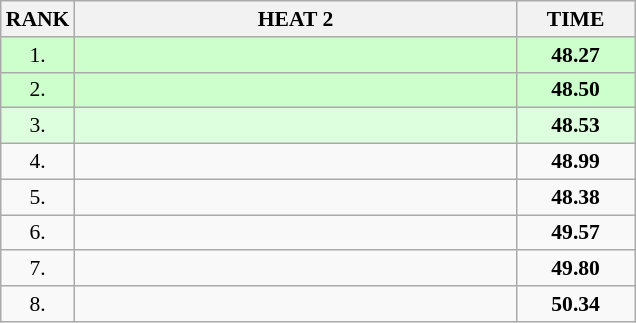<table class="wikitable" style="border-collapse: collapse; font-size: 90%;">
<tr>
<th>RANK</th>
<th style="width: 20em">HEAT 2</th>
<th style="width: 5em">TIME</th>
</tr>
<tr style="background:#ccffcc;">
<td align="center">1.</td>
<td></td>
<td align="center"><strong>48.27</strong></td>
</tr>
<tr style="background:#ccffcc;">
<td align="center">2.</td>
<td></td>
<td align="center"><strong>48.50</strong></td>
</tr>
<tr style="background:#ddffdd;">
<td align="center">3.</td>
<td></td>
<td align="center"><strong>48.53</strong></td>
</tr>
<tr>
<td align="center">4.</td>
<td></td>
<td align="center"><strong>48.99</strong></td>
</tr>
<tr>
<td align="center">5.</td>
<td></td>
<td align="center"><strong>48.38</strong></td>
</tr>
<tr>
<td align="center">6.</td>
<td></td>
<td align="center"><strong>49.57</strong></td>
</tr>
<tr>
<td align="center">7.</td>
<td></td>
<td align="center"><strong>49.80</strong></td>
</tr>
<tr>
<td align="center">8.</td>
<td></td>
<td align="center"><strong>50.34</strong></td>
</tr>
</table>
